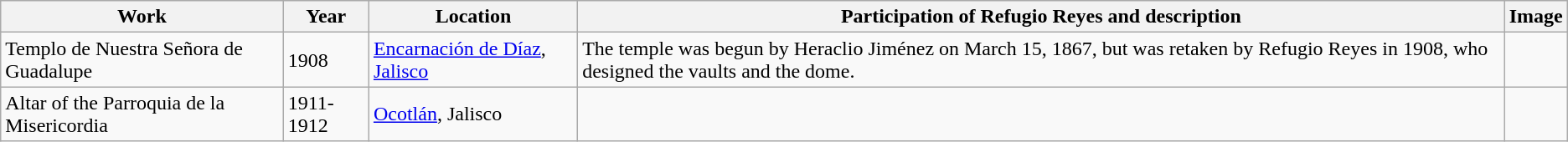<table class="wikitable">
<tr>
<th>Work</th>
<th>Year</th>
<th>Location</th>
<th>Participation of Refugio Reyes and description</th>
<th>Image</th>
</tr>
<tr>
<td>Templo de Nuestra Señora de Guadalupe</td>
<td>1908</td>
<td><a href='#'>Encarnación de Díaz</a>, <a href='#'>Jalisco</a></td>
<td>The temple was begun by Heraclio Jiménez on March 15, 1867, but was retaken by Refugio Reyes in 1908, who designed the vaults and the dome.</td>
<td></td>
</tr>
<tr>
<td>Altar of the Parroquia de la Misericordia</td>
<td>1911-1912</td>
<td><a href='#'>Ocotlán</a>, Jalisco</td>
<td></td>
<td></td>
</tr>
</table>
